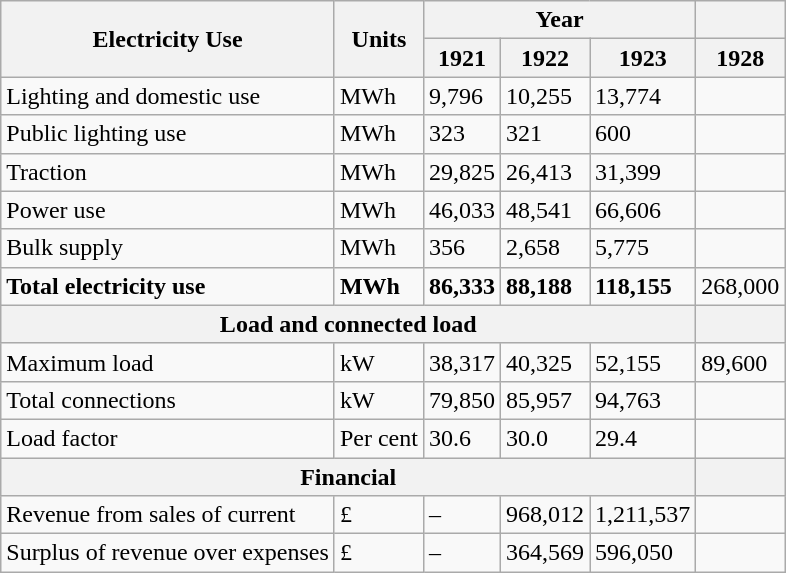<table class="wikitable">
<tr>
<th rowspan="2">Electricity  Use</th>
<th rowspan="2">Units</th>
<th colspan="3">Year</th>
<th></th>
</tr>
<tr>
<th>1921</th>
<th>1922</th>
<th>1923</th>
<th>1928</th>
</tr>
<tr>
<td>Lighting  and domestic use</td>
<td>MWh</td>
<td>9,796</td>
<td>10,255</td>
<td>13,774</td>
<td></td>
</tr>
<tr>
<td>Public  lighting use</td>
<td>MWh</td>
<td>323</td>
<td>321</td>
<td>600</td>
<td></td>
</tr>
<tr>
<td>Traction</td>
<td>MWh</td>
<td>29,825</td>
<td>26,413</td>
<td>31,399</td>
<td></td>
</tr>
<tr>
<td>Power  use</td>
<td>MWh</td>
<td>46,033</td>
<td>48,541</td>
<td>66,606</td>
<td></td>
</tr>
<tr>
<td>Bulk  supply</td>
<td>MWh</td>
<td>356</td>
<td>2,658</td>
<td>5,775</td>
<td></td>
</tr>
<tr>
<td><strong>Total electricity use</strong></td>
<td><strong>MWh</strong></td>
<td><strong>86,333</strong></td>
<td><strong>88,188</strong></td>
<td><strong>118,155</strong></td>
<td>268,000</td>
</tr>
<tr>
<th colspan="5">Load  and connected load</th>
<th></th>
</tr>
<tr>
<td>Maximum  load</td>
<td>kW</td>
<td>38,317</td>
<td>40,325</td>
<td>52,155</td>
<td>89,600</td>
</tr>
<tr>
<td>Total  connections</td>
<td>kW</td>
<td>79,850</td>
<td>85,957</td>
<td>94,763</td>
<td></td>
</tr>
<tr>
<td>Load  factor</td>
<td>Per  cent</td>
<td>30.6</td>
<td>30.0</td>
<td>29.4</td>
<td></td>
</tr>
<tr>
<th colspan="5">Financial</th>
<th></th>
</tr>
<tr>
<td>Revenue  from sales of current</td>
<td>£</td>
<td>–</td>
<td>968,012</td>
<td>1,211,537</td>
<td></td>
</tr>
<tr>
<td>Surplus  of revenue over expenses</td>
<td>£</td>
<td>–</td>
<td>364,569</td>
<td>596,050</td>
<td></td>
</tr>
</table>
